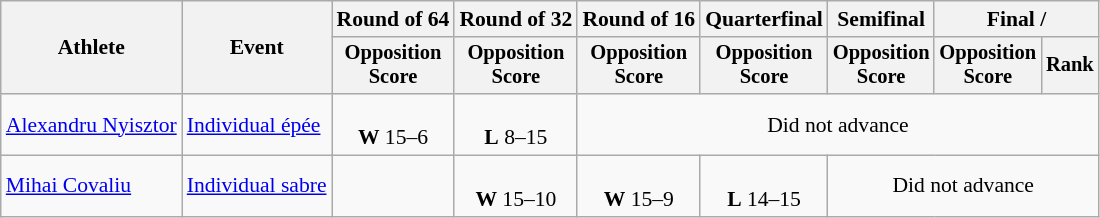<table class="wikitable" style="font-size:90%">
<tr>
<th rowspan="2">Athlete</th>
<th rowspan="2">Event</th>
<th>Round of 64</th>
<th>Round of 32</th>
<th>Round of 16</th>
<th>Quarterfinal</th>
<th>Semifinal</th>
<th colspan=2>Final / </th>
</tr>
<tr style="font-size:95%">
<th>Opposition <br> Score</th>
<th>Opposition <br> Score</th>
<th>Opposition <br> Score</th>
<th>Opposition <br> Score</th>
<th>Opposition <br> Score</th>
<th>Opposition <br> Score</th>
<th>Rank</th>
</tr>
<tr align=center>
<td align=left><a href='#'>Alexandru Nyisztor</a></td>
<td align=left><a href='#'>Individual épée</a></td>
<td><br><strong>W</strong> 15–6</td>
<td><br><strong>L</strong> 8–15</td>
<td colspan=5>Did not advance</td>
</tr>
<tr align=center>
<td align=left><a href='#'>Mihai Covaliu</a></td>
<td align=left><a href='#'>Individual sabre</a></td>
<td></td>
<td><br><strong>W</strong> 15–10</td>
<td><br><strong>W</strong> 15–9</td>
<td><br><strong>L</strong> 14–15</td>
<td colspan=3>Did not advance</td>
</tr>
</table>
